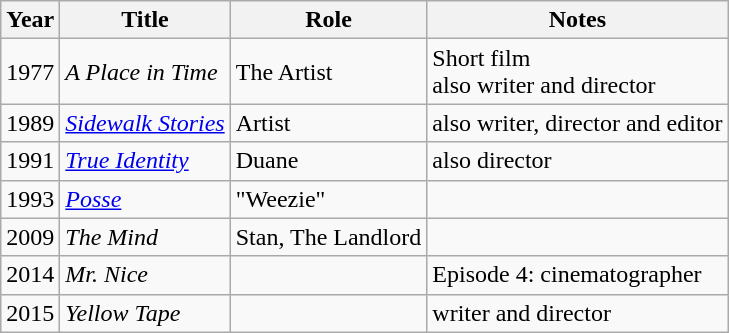<table class="wikitable">
<tr>
<th>Year</th>
<th>Title</th>
<th>Role</th>
<th>Notes</th>
</tr>
<tr>
<td>1977</td>
<td><em>A Place in Time</em></td>
<td>The Artist</td>
<td>Short film<br>also writer and director</td>
</tr>
<tr>
<td>1989</td>
<td><em><a href='#'>Sidewalk Stories</a></em></td>
<td>Artist</td>
<td>also writer, director and editor</td>
</tr>
<tr>
<td>1991</td>
<td><em><a href='#'>True Identity</a></em></td>
<td>Duane</td>
<td>also director</td>
</tr>
<tr>
<td>1993</td>
<td><em><a href='#'>Posse</a></em></td>
<td>"Weezie"</td>
<td></td>
</tr>
<tr>
<td>2009</td>
<td><em>The Mind</em></td>
<td>Stan, The Landlord</td>
<td></td>
</tr>
<tr>
<td>2014</td>
<td><em>Mr. Nice</em></td>
<td></td>
<td>Episode 4: cinematographer</td>
</tr>
<tr>
<td>2015</td>
<td><em>Yellow Tape</em></td>
<td></td>
<td>writer and director</td>
</tr>
</table>
